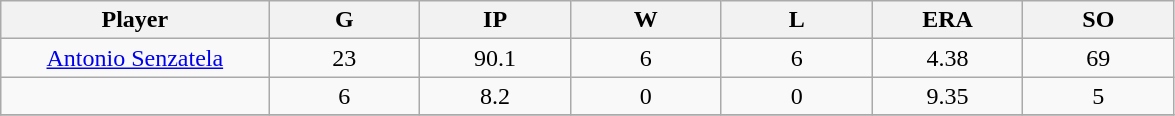<table class="wikitable sortable">
<tr>
<th bgcolor="#DDDDFF" width="16%">Player</th>
<th bgcolor="#DDDDFF" width="9%">G</th>
<th bgcolor="#DDDDFF" width="9%">IP</th>
<th bgcolor="#DDDDFF" width="9%">W</th>
<th bgcolor="#DDDDFF" width="9%">L</th>
<th bgcolor="#DDDDFF" width="9%">ERA</th>
<th bgcolor="#DDDDFF" width="9%">SO</th>
</tr>
<tr align="center">
<td><a href='#'>Antonio Senzatela</a></td>
<td>23</td>
<td>90.1</td>
<td>6</td>
<td>6</td>
<td>4.38</td>
<td>69</td>
</tr>
<tr align="center">
<td></td>
<td>6</td>
<td>8.2</td>
<td>0</td>
<td>0</td>
<td>9.35</td>
<td>5</td>
</tr>
<tr align="center">
</tr>
</table>
